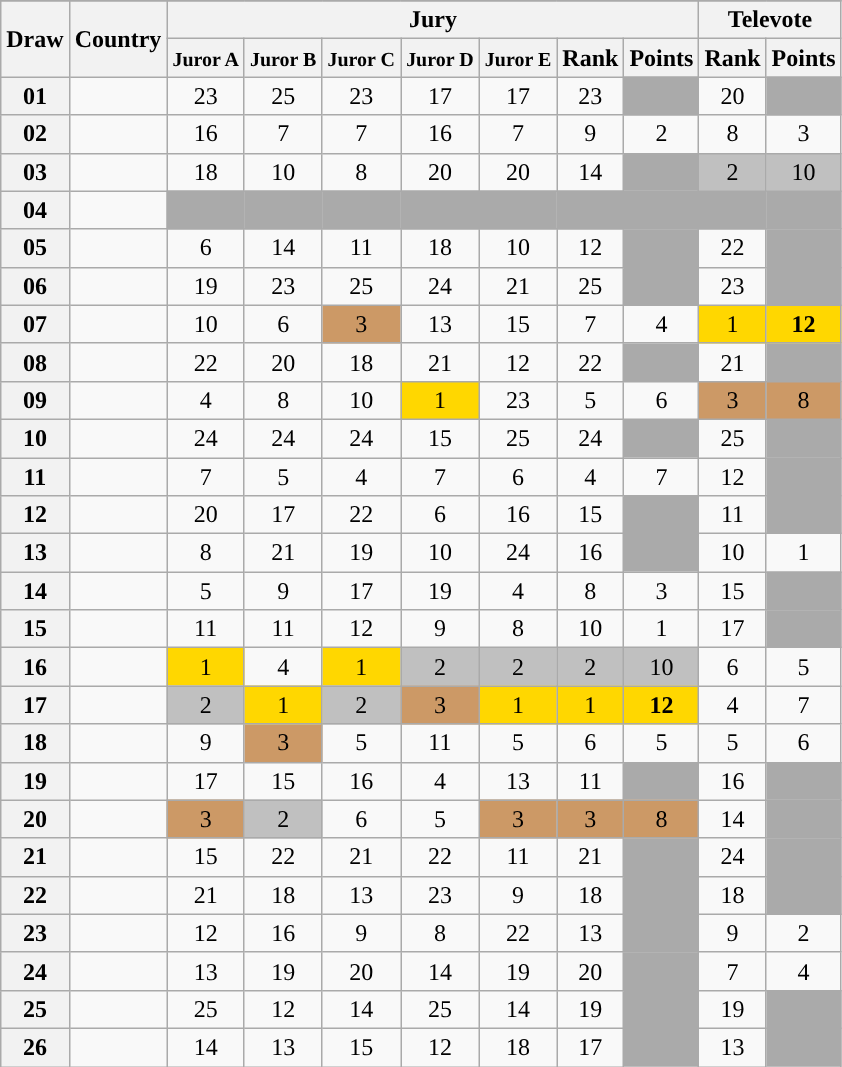<table class="sortable wikitable collapsible plainrowheaders" style="text-align:center;">
<tr>
</tr>
<tr>
<th scope="col" rowspan="2">Draw</th>
<th scope="col" rowspan="2">Country</th>
<th scope="col" colspan="7">Jury</th>
<th scope="col" colspan="2">Televote</th>
</tr>
<tr>
<th scope="col"><small>Juror A</small></th>
<th scope="col"><small>Juror B</small></th>
<th scope="col"><small>Juror C</small></th>
<th scope="col"><small>Juror D</small></th>
<th scope="col"><small>Juror E</small></th>
<th scope="col">Rank</th>
<th scope="col" class="unsortable">Points</th>
<th scope="col">Rank</th>
<th scope="col" class="unsortable">Points</th>
</tr>
<tr>
<th scope="row" style="text-align:center;">01</th>
<td style="text-align:left;"></td>
<td>23</td>
<td>25</td>
<td>23</td>
<td>17</td>
<td>17</td>
<td>23</td>
<td style="background:#AAAAAA;"></td>
<td>20</td>
<td style="background:#AAAAAA;"></td>
</tr>
<tr>
<th scope="row" style="text-align:center;">02</th>
<td style="text-align:left;"></td>
<td>16</td>
<td>7</td>
<td>7</td>
<td>16</td>
<td>7</td>
<td>9</td>
<td>2</td>
<td>8</td>
<td>3</td>
</tr>
<tr>
<th scope="row" style="text-align:center;">03</th>
<td style="text-align:left;"></td>
<td>18</td>
<td>10</td>
<td>8</td>
<td>20</td>
<td>20</td>
<td>14</td>
<td style="background:#AAAAAA;"></td>
<td style="background:silver;">2</td>
<td style="background:silver;">10</td>
</tr>
<tr class=sortbottom>
<th scope="row" style="text-align:center;">04</th>
<td style="text-align:left;"></td>
<td style="background:#AAAAAA;"></td>
<td style="background:#AAAAAA;"></td>
<td style="background:#AAAAAA;"></td>
<td style="background:#AAAAAA;"></td>
<td style="background:#AAAAAA;"></td>
<td style="background:#AAAAAA;"></td>
<td style="background:#AAAAAA;"></td>
<td style="background:#AAAAAA;"></td>
<td style="background:#AAAAAA;"></td>
</tr>
<tr>
<th scope="row" style="text-align:center;">05</th>
<td style="text-align:left;"></td>
<td>6</td>
<td>14</td>
<td>11</td>
<td>18</td>
<td>10</td>
<td>12</td>
<td style="background:#AAAAAA;"></td>
<td>22</td>
<td style="background:#AAAAAA;"></td>
</tr>
<tr>
<th scope="row" style="text-align:center;">06</th>
<td style="text-align:left;"></td>
<td>19</td>
<td>23</td>
<td>25</td>
<td>24</td>
<td>21</td>
<td>25</td>
<td style="background:#AAAAAA;"></td>
<td>23</td>
<td style="background:#AAAAAA;"></td>
</tr>
<tr>
<th scope="row" style="text-align:center;">07</th>
<td style="text-align:left;"></td>
<td>10</td>
<td>6</td>
<td style="background:#CC9966;">3</td>
<td>13</td>
<td>15</td>
<td>7</td>
<td>4</td>
<td style="background:gold;">1</td>
<td style="background:gold;"><strong>12</strong></td>
</tr>
<tr>
<th scope="row" style="text-align:center;">08</th>
<td style="text-align:left;"></td>
<td>22</td>
<td>20</td>
<td>18</td>
<td>21</td>
<td>12</td>
<td>22</td>
<td style="background:#AAAAAA;"></td>
<td>21</td>
<td style="background:#AAAAAA;"></td>
</tr>
<tr>
<th scope="row" style="text-align:center;">09</th>
<td style="text-align:left;"></td>
<td>4</td>
<td>8</td>
<td>10</td>
<td style="background:gold;">1</td>
<td>23</td>
<td>5</td>
<td>6</td>
<td style="background:#CC9966;">3</td>
<td style="background:#CC9966;">8</td>
</tr>
<tr>
<th scope="row" style="text-align:center;">10</th>
<td style="text-align:left;"></td>
<td>24</td>
<td>24</td>
<td>24</td>
<td>15</td>
<td>25</td>
<td>24</td>
<td style="background:#AAAAAA;"></td>
<td>25</td>
<td style="background:#AAAAAA;"></td>
</tr>
<tr>
<th scope="row" style="text-align:center;">11</th>
<td style="text-align:left;"></td>
<td>7</td>
<td>5</td>
<td>4</td>
<td>7</td>
<td>6</td>
<td>4</td>
<td>7</td>
<td>12</td>
<td style="background:#AAAAAA;"></td>
</tr>
<tr>
<th scope="row" style="text-align:center;">12</th>
<td style="text-align:left;"></td>
<td>20</td>
<td>17</td>
<td>22</td>
<td>6</td>
<td>16</td>
<td>15</td>
<td style="background:#AAAAAA;"></td>
<td>11</td>
<td style="background:#AAAAAA;"></td>
</tr>
<tr>
<th scope="row" style="text-align:center;">13</th>
<td style="text-align:left;"></td>
<td>8</td>
<td>21</td>
<td>19</td>
<td>10</td>
<td>24</td>
<td>16</td>
<td style="background:#AAAAAA;"></td>
<td>10</td>
<td>1</td>
</tr>
<tr>
<th scope="row" style="text-align:center;">14</th>
<td style="text-align:left;"></td>
<td>5</td>
<td>9</td>
<td>17</td>
<td>19</td>
<td>4</td>
<td>8</td>
<td>3</td>
<td>15</td>
<td style="background:#AAAAAA;"></td>
</tr>
<tr>
<th scope="row" style="text-align:center;">15</th>
<td style="text-align:left;"></td>
<td>11</td>
<td>11</td>
<td>12</td>
<td>9</td>
<td>8</td>
<td>10</td>
<td>1</td>
<td>17</td>
<td style="background:#AAAAAA;"></td>
</tr>
<tr>
<th scope="row" style="text-align:center;">16</th>
<td style="text-align:left;"></td>
<td style="background:gold;">1</td>
<td>4</td>
<td style="background:gold;">1</td>
<td style="background:silver;">2</td>
<td style="background:silver;">2</td>
<td style="background:silver;">2</td>
<td style="background:silver;">10</td>
<td>6</td>
<td>5</td>
</tr>
<tr>
<th scope="row" style="text-align:center;">17</th>
<td style="text-align:left;"></td>
<td style="background:silver;">2</td>
<td style="background:gold;">1</td>
<td style="background:silver;">2</td>
<td style="background:#CC9966;">3</td>
<td style="background:gold;">1</td>
<td style="background:gold;">1</td>
<td style="background:gold;"><strong>12</strong></td>
<td>4</td>
<td>7</td>
</tr>
<tr>
<th scope="row" style="text-align:center;">18</th>
<td style="text-align:left;"></td>
<td>9</td>
<td style="background:#CC9966;">3</td>
<td>5</td>
<td>11</td>
<td>5</td>
<td>6</td>
<td>5</td>
<td>5</td>
<td>6</td>
</tr>
<tr>
<th scope="row" style="text-align:center;">19</th>
<td style="text-align:left;"></td>
<td>17</td>
<td>15</td>
<td>16</td>
<td>4</td>
<td>13</td>
<td>11</td>
<td style="background:#AAAAAA;"></td>
<td>16</td>
<td style="background:#AAAAAA;"></td>
</tr>
<tr>
<th scope="row" style="text-align:center;">20</th>
<td style="text-align:left;"></td>
<td style="background:#CC9966;">3</td>
<td style="background:silver;">2</td>
<td>6</td>
<td>5</td>
<td style="background:#CC9966;">3</td>
<td style="background:#CC9966;">3</td>
<td style="background:#CC9966;">8</td>
<td>14</td>
<td style="background:#AAAAAA;"></td>
</tr>
<tr>
<th scope="row" style="text-align:center;">21</th>
<td style="text-align:left;"></td>
<td>15</td>
<td>22</td>
<td>21</td>
<td>22</td>
<td>11</td>
<td>21</td>
<td style="background:#AAAAAA;"></td>
<td>24</td>
<td style="background:#AAAAAA;"></td>
</tr>
<tr>
<th scope="row" style="text-align:center;">22</th>
<td style="text-align:left;"></td>
<td>21</td>
<td>18</td>
<td>13</td>
<td>23</td>
<td>9</td>
<td>18</td>
<td style="background:#AAAAAA;"></td>
<td>18</td>
<td style="background:#AAAAAA;"></td>
</tr>
<tr>
<th scope="row" style="text-align:center;">23</th>
<td style="text-align:left;"></td>
<td>12</td>
<td>16</td>
<td>9</td>
<td>8</td>
<td>22</td>
<td>13</td>
<td style="background:#AAAAAA;"></td>
<td>9</td>
<td>2</td>
</tr>
<tr>
<th scope="row" style="text-align:center;">24</th>
<td style="text-align:left;"></td>
<td>13</td>
<td>19</td>
<td>20</td>
<td>14</td>
<td>19</td>
<td>20</td>
<td style="background:#AAAAAA;"></td>
<td>7</td>
<td>4</td>
</tr>
<tr>
<th scope="row" style="text-align:center;">25</th>
<td style="text-align:left;"></td>
<td>25</td>
<td>12</td>
<td>14</td>
<td>25</td>
<td>14</td>
<td>19</td>
<td style="background:#AAAAAA;"></td>
<td>19</td>
<td style="background:#AAAAAA;"></td>
</tr>
<tr>
<th scope="row" style="text-align:center;">26</th>
<td style="text-align:left;"></td>
<td>14</td>
<td>13</td>
<td>15</td>
<td>12</td>
<td>18</td>
<td>17</td>
<td style="background:#AAAAAA;"></td>
<td>13</td>
<td style="background:#AAAAAA;"></td>
</tr>
</table>
